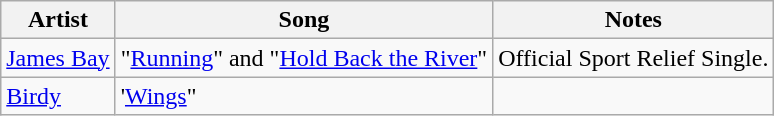<table class="wikitable">
<tr>
<th>Artist</th>
<th>Song</th>
<th>Notes</th>
</tr>
<tr>
<td><a href='#'>James Bay</a></td>
<td>"<a href='#'>Running</a>" and "<a href='#'>Hold Back the River</a>"</td>
<td>Official Sport Relief Single.</td>
</tr>
<tr>
<td><a href='#'>Birdy</a></td>
<td>'<a href='#'>Wings</a>"</td>
<td></td>
</tr>
</table>
